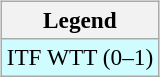<table>
<tr valign=top>
<td><br><table class=wikitable style=font-size:97%>
<tr>
<th>Legend</th>
</tr>
<tr style="background:#cffcff;">
<td>ITF WTT (0–1)</td>
</tr>
</table>
</td>
<td></td>
</tr>
</table>
